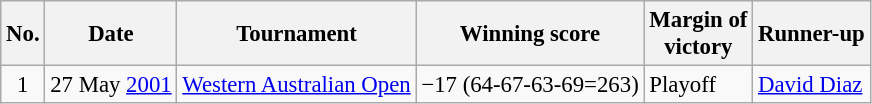<table class="wikitable" style="font-size:95%;">
<tr>
<th>No.</th>
<th>Date</th>
<th>Tournament</th>
<th>Winning score</th>
<th>Margin of<br>victory</th>
<th>Runner-up</th>
</tr>
<tr>
<td align=center>1</td>
<td align=right>27 May <a href='#'>2001</a></td>
<td><a href='#'>Western Australian Open</a></td>
<td>−17 (64-67-63-69=263)</td>
<td>Playoff</td>
<td> <a href='#'>David Diaz</a></td>
</tr>
</table>
